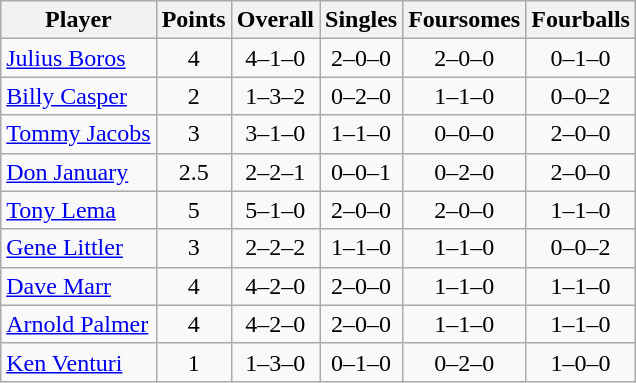<table class="wikitable sortable" style="text-align:center">
<tr>
<th>Player</th>
<th>Points</th>
<th>Overall</th>
<th>Singles</th>
<th>Foursomes</th>
<th>Fourballs</th>
</tr>
<tr>
<td align=left><a href='#'>Julius Boros</a></td>
<td>4</td>
<td>4–1–0</td>
<td>2–0–0</td>
<td>2–0–0</td>
<td>0–1–0</td>
</tr>
<tr>
<td align=left><a href='#'>Billy Casper</a></td>
<td>2</td>
<td>1–3–2</td>
<td>0–2–0</td>
<td>1–1–0</td>
<td>0–0–2</td>
</tr>
<tr>
<td align=left><a href='#'>Tommy Jacobs</a></td>
<td>3</td>
<td>3–1–0</td>
<td>1–1–0</td>
<td>0–0–0</td>
<td>2–0–0</td>
</tr>
<tr>
<td align=left><a href='#'>Don January</a></td>
<td>2.5</td>
<td>2–2–1</td>
<td>0–0–1</td>
<td>0–2–0</td>
<td>2–0–0</td>
</tr>
<tr>
<td align=left><a href='#'>Tony Lema</a></td>
<td>5</td>
<td>5–1–0</td>
<td>2–0–0</td>
<td>2–0–0</td>
<td>1–1–0</td>
</tr>
<tr>
<td align=left><a href='#'>Gene Littler</a></td>
<td>3</td>
<td>2–2–2</td>
<td>1–1–0</td>
<td>1–1–0</td>
<td>0–0–2</td>
</tr>
<tr>
<td align=left><a href='#'>Dave Marr</a></td>
<td>4</td>
<td>4–2–0</td>
<td>2–0–0</td>
<td>1–1–0</td>
<td>1–1–0</td>
</tr>
<tr>
<td align=left><a href='#'>Arnold Palmer</a></td>
<td>4</td>
<td>4–2–0</td>
<td>2–0–0</td>
<td>1–1–0</td>
<td>1–1–0</td>
</tr>
<tr>
<td align=left><a href='#'>Ken Venturi</a></td>
<td>1</td>
<td>1–3–0</td>
<td>0–1–0</td>
<td>0–2–0</td>
<td>1–0–0</td>
</tr>
</table>
